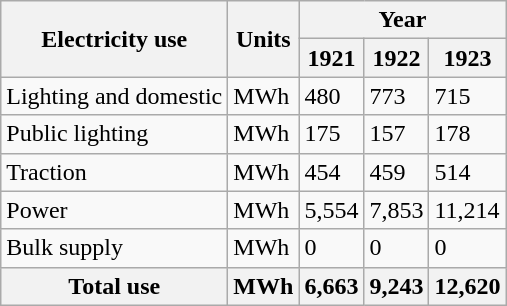<table class="wikitable">
<tr>
<th rowspan="2">Electricity use</th>
<th rowspan="2">Units</th>
<th colspan="3">Year</th>
</tr>
<tr>
<th>1921</th>
<th>1922</th>
<th>1923</th>
</tr>
<tr>
<td>Lighting and domestic</td>
<td>MWh</td>
<td>480</td>
<td>773</td>
<td>715</td>
</tr>
<tr>
<td>Public lighting</td>
<td>MWh</td>
<td>175</td>
<td>157</td>
<td>178</td>
</tr>
<tr>
<td>Traction</td>
<td>MWh</td>
<td>454</td>
<td>459</td>
<td>514</td>
</tr>
<tr>
<td>Power</td>
<td>MWh</td>
<td>5,554</td>
<td>7,853</td>
<td>11,214</td>
</tr>
<tr>
<td>Bulk supply</td>
<td>MWh</td>
<td>0</td>
<td>0</td>
<td>0</td>
</tr>
<tr>
<th>Total use</th>
<th>MWh</th>
<th>6,663</th>
<th>9,243</th>
<th>12,620</th>
</tr>
</table>
